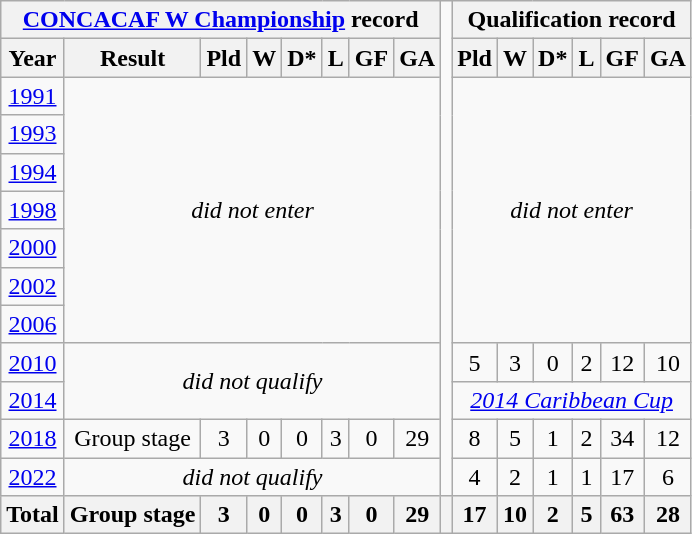<table class="wikitable" style="text-align: center;">
<tr>
<th colspan=8><a href='#'>CONCACAF W Championship</a> record</th>
<td rowspan=13></td>
<th colspan=6>Qualification record</th>
</tr>
<tr>
<th>Year</th>
<th>Result</th>
<th>Pld</th>
<th>W</th>
<th>D*</th>
<th>L</th>
<th>GF</th>
<th>GA</th>
<th>Pld</th>
<th>W</th>
<th>D*</th>
<th>L</th>
<th>GF</th>
<th>GA</th>
</tr>
<tr>
<td> <a href='#'>1991</a></td>
<td colspan=7 rowspan=7><em>did not enter</em></td>
<td colspan=6 rowspan=7><em>did not enter</em></td>
</tr>
<tr>
<td> <a href='#'>1993</a></td>
</tr>
<tr>
<td> <a href='#'>1994</a></td>
</tr>
<tr>
<td> <a href='#'>1998</a></td>
</tr>
<tr>
<td> <a href='#'>2000</a></td>
</tr>
<tr>
<td> <a href='#'>2002</a></td>
</tr>
<tr>
<td> <a href='#'>2006</a></td>
</tr>
<tr>
<td> <a href='#'>2010</a></td>
<td colspan=7 rowspan=2><em>did not qualify</em></td>
<td>5</td>
<td>3</td>
<td>0</td>
<td>2</td>
<td>12</td>
<td>10</td>
</tr>
<tr>
<td> <a href='#'>2014</a></td>
<td colspan=6><em><a href='#'>2014 Caribbean Cup</a></em></td>
</tr>
<tr>
<td> <a href='#'>2018</a></td>
<td>Group stage</td>
<td>3</td>
<td>0</td>
<td>0</td>
<td>3</td>
<td>0</td>
<td>29</td>
<td>8</td>
<td>5</td>
<td>1</td>
<td>2</td>
<td>34</td>
<td>12</td>
</tr>
<tr>
<td> <a href='#'>2022</a></td>
<td colspan=7><em>did not qualify</em></td>
<td>4</td>
<td>2</td>
<td>1</td>
<td>1</td>
<td>17</td>
<td>6</td>
</tr>
<tr>
<th>Total</th>
<th>Group stage</th>
<th>3</th>
<th>0</th>
<th>0</th>
<th>3</th>
<th>0</th>
<th>29</th>
<th></th>
<th>17</th>
<th>10</th>
<th>2</th>
<th>5</th>
<th>63</th>
<th>28</th>
</tr>
</table>
